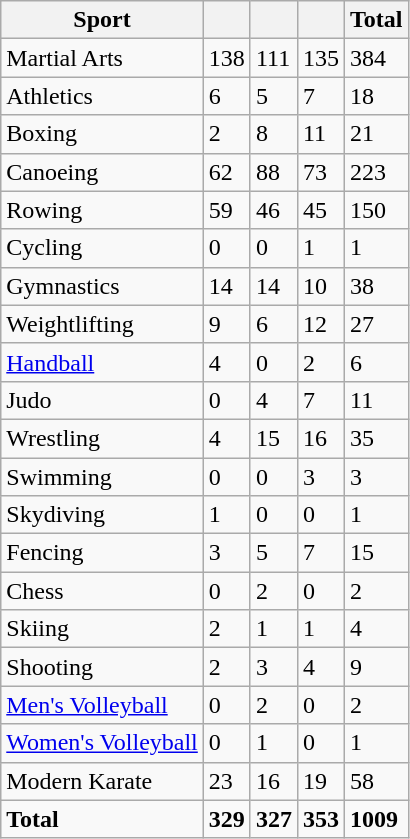<table class="wikitable">
<tr>
<th>Sport</th>
<th></th>
<th></th>
<th></th>
<th>Total</th>
</tr>
<tr>
<td> Martial Arts</td>
<td>138</td>
<td>111</td>
<td>135</td>
<td>384</td>
</tr>
<tr>
<td> Athletics</td>
<td>6</td>
<td>5</td>
<td>7</td>
<td>18</td>
</tr>
<tr>
<td> Boxing</td>
<td>2</td>
<td>8</td>
<td>11</td>
<td>21</td>
</tr>
<tr>
<td> Canoeing</td>
<td>62</td>
<td>88</td>
<td>73</td>
<td>223</td>
</tr>
<tr>
<td> Rowing</td>
<td>59</td>
<td>46</td>
<td>45</td>
<td>150</td>
</tr>
<tr>
<td> Cycling</td>
<td>0</td>
<td>0</td>
<td>1</td>
<td>1</td>
</tr>
<tr>
<td> Gymnastics</td>
<td>14</td>
<td>14</td>
<td>10</td>
<td>38</td>
</tr>
<tr>
<td> Weightlifting</td>
<td>9</td>
<td>6</td>
<td>12</td>
<td>27</td>
</tr>
<tr>
<td> <a href='#'>Handball</a></td>
<td>4</td>
<td>0</td>
<td>2</td>
<td>6</td>
</tr>
<tr>
<td> Judo</td>
<td>0</td>
<td>4</td>
<td>7</td>
<td>11</td>
</tr>
<tr>
<td> Wrestling</td>
<td>4</td>
<td>15</td>
<td>16</td>
<td>35</td>
</tr>
<tr>
<td> Swimming</td>
<td>0</td>
<td>0</td>
<td>3</td>
<td>3</td>
</tr>
<tr>
<td> Skydiving</td>
<td>1</td>
<td>0</td>
<td>0</td>
<td>1</td>
</tr>
<tr>
<td> Fencing</td>
<td>3</td>
<td>5</td>
<td>7</td>
<td>15</td>
</tr>
<tr>
<td> Chess</td>
<td>0</td>
<td>2</td>
<td>0</td>
<td>2</td>
</tr>
<tr>
<td> Skiing</td>
<td>2</td>
<td>1</td>
<td>1</td>
<td>4</td>
</tr>
<tr>
<td> Shooting</td>
<td>2</td>
<td>3</td>
<td>4</td>
<td>9</td>
</tr>
<tr>
<td> <a href='#'>Men's Volleyball</a></td>
<td>0</td>
<td>2</td>
<td>0</td>
<td>2</td>
</tr>
<tr>
<td> <a href='#'>Women's Volleyball</a></td>
<td>0</td>
<td>1</td>
<td>0</td>
<td>1</td>
</tr>
<tr>
<td> Modern Karate</td>
<td>23</td>
<td>16</td>
<td>19</td>
<td>58</td>
</tr>
<tr>
<td><strong>Total</strong></td>
<td><strong>329</strong></td>
<td><strong>327</strong></td>
<td><strong>353</strong></td>
<td><strong>1009</strong></td>
</tr>
</table>
